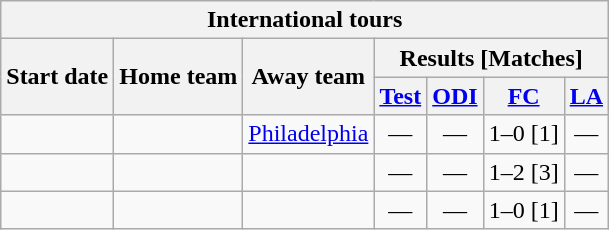<table class="wikitable">
<tr>
<th colspan="7">International tours</th>
</tr>
<tr>
<th rowspan="2">Start date</th>
<th rowspan="2">Home team</th>
<th rowspan="2">Away team</th>
<th colspan="4">Results [Matches]</th>
</tr>
<tr>
<th><a href='#'>Test</a></th>
<th><a href='#'>ODI</a></th>
<th><a href='#'>FC</a></th>
<th><a href='#'>LA</a></th>
</tr>
<tr>
<td><a href='#'></a></td>
<td></td>
<td> <a href='#'>Philadelphia</a></td>
<td ; style="text-align:center">—</td>
<td ; style="text-align:center">—</td>
<td>1–0 [1]</td>
<td ; style="text-align:center">—</td>
</tr>
<tr>
<td><a href='#'></a></td>
<td></td>
<td></td>
<td ; style="text-align:center">—</td>
<td ; style="text-align:center">—</td>
<td>1–2 [3]</td>
<td ; style="text-align:center">—</td>
</tr>
<tr>
<td><a href='#'></a></td>
<td></td>
<td></td>
<td ; style="text-align:center">—</td>
<td ; style="text-align:center">—</td>
<td>1–0 [1]</td>
<td ; style="text-align:center">—</td>
</tr>
</table>
